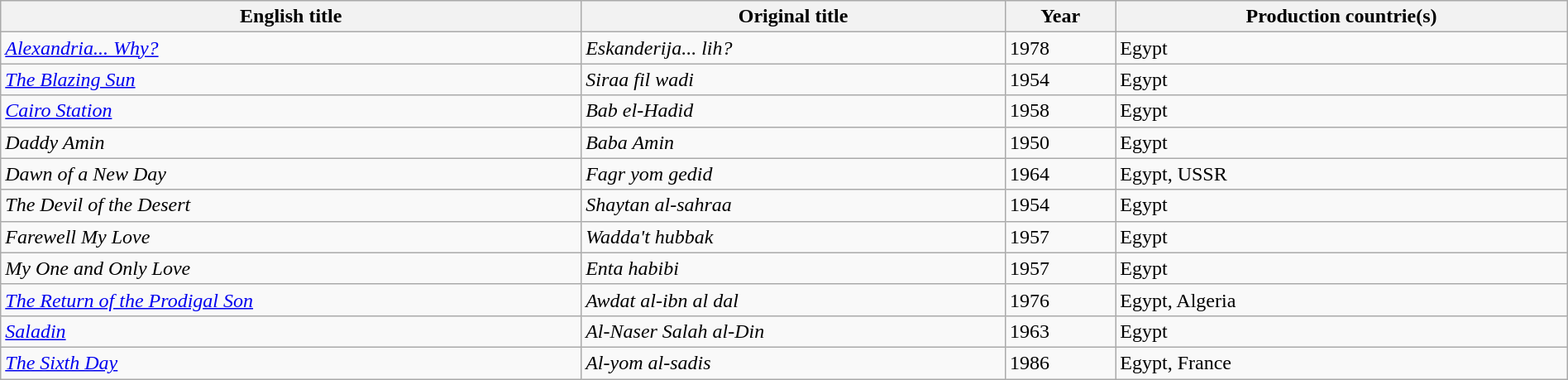<table class="sortable wikitable" style="width:100%; margin-bottom:4px" cellpadding="5">
<tr>
<th scope="col">English title</th>
<th scope="col">Original title</th>
<th scope="col">Year</th>
<th scope="col">Production countrie(s)</th>
</tr>
<tr>
<td><em><a href='#'>Alexandria... Why?</a></em></td>
<td><em>Eskanderija... lih?</em></td>
<td>1978</td>
<td>Egypt</td>
</tr>
<tr>
<td><em><a href='#'>The Blazing Sun</a></em></td>
<td><em>Siraa fil wadi</em></td>
<td>1954</td>
<td>Egypt</td>
</tr>
<tr>
<td><em><a href='#'>Cairo Station</a></em></td>
<td><em>Bab el-Hadid</em></td>
<td>1958</td>
<td>Egypt</td>
</tr>
<tr>
<td><em>Daddy Amin</em></td>
<td><em>Baba Amin</em></td>
<td>1950</td>
<td>Egypt</td>
</tr>
<tr>
<td><em>Dawn of a New Day</em></td>
<td><em>Fagr yom gedid</em></td>
<td>1964</td>
<td>Egypt, USSR</td>
</tr>
<tr>
<td><em>The Devil of the Desert</em></td>
<td><em>Shaytan al-sahraa</em></td>
<td>1954</td>
<td>Egypt</td>
</tr>
<tr>
<td><em>Farewell My Love</em></td>
<td><em>Wadda't hubbak</em></td>
<td>1957</td>
<td>Egypt</td>
</tr>
<tr>
<td><em>My One and Only Love</em></td>
<td><em>Enta habibi</em></td>
<td>1957</td>
<td>Egypt</td>
</tr>
<tr>
<td><em><a href='#'>The Return of the Prodigal Son</a></em></td>
<td><em>Awdat al-ibn al dal</em></td>
<td>1976</td>
<td>Egypt, Algeria</td>
</tr>
<tr>
<td><em><a href='#'>Saladin</a></em></td>
<td><em>Al-Naser Salah al-Din</em></td>
<td>1963</td>
<td>Egypt</td>
</tr>
<tr>
<td><em><a href='#'>The Sixth Day</a></em></td>
<td><em>Al-yom al-sadis</em></td>
<td>1986</td>
<td>Egypt, France</td>
</tr>
</table>
